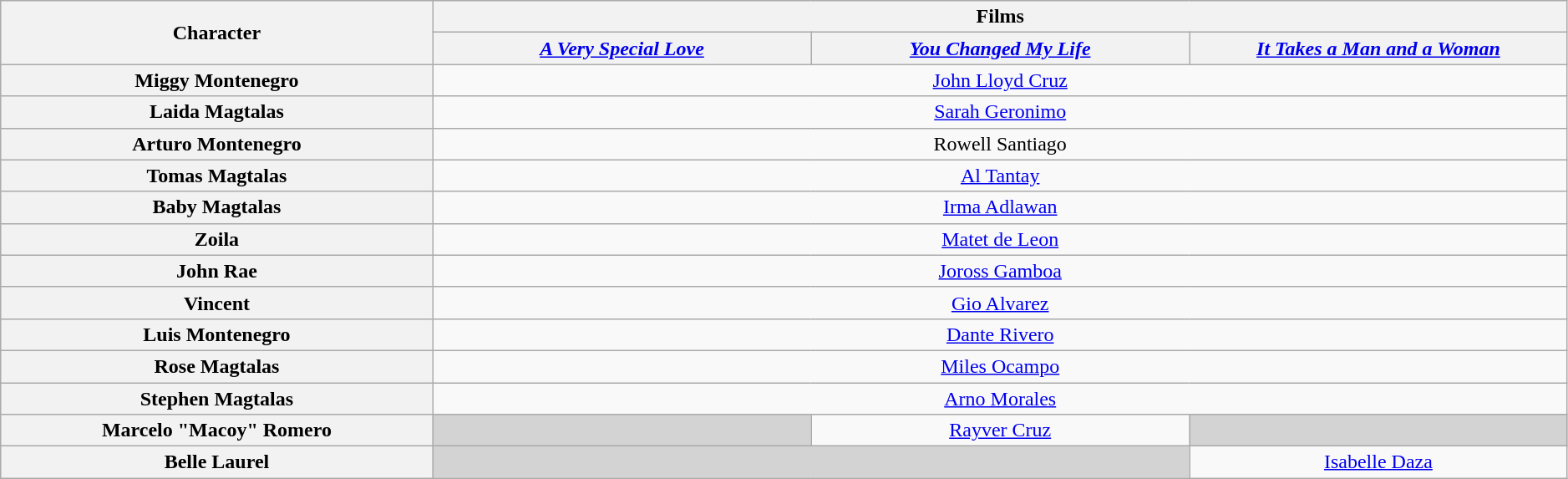<table class="wikitable"  style="text-align:center; width:99%;">
<tr>
<th rowspan="2" style="width:16%;">Character</th>
<th colspan="3">Films</th>
</tr>
<tr>
<th align="center" width="14%"><em><a href='#'>A Very Special Love</a></em></th>
<th align="center" width="14%"><em><a href='#'>You Changed My Life</a></em></th>
<th align="center" width="14%"><em><a href='#'>It Takes a Man and a Woman</a></em></th>
</tr>
<tr>
<th>Miggy Montenegro</th>
<td colspan="3"><a href='#'>John Lloyd Cruz</a></td>
</tr>
<tr>
<th>Laida Magtalas</th>
<td colspan="3"><a href='#'>Sarah Geronimo</a></td>
</tr>
<tr>
<th>Arturo Montenegro</th>
<td colspan="3">Rowell Santiago</td>
</tr>
<tr>
<th>Tomas Magtalas</th>
<td colspan="3"><a href='#'>Al Tantay</a></td>
</tr>
<tr>
<th>Baby Magtalas</th>
<td colspan="3"><a href='#'>Irma Adlawan</a></td>
</tr>
<tr>
<th>Zoila</th>
<td colspan="3"><a href='#'>Matet de Leon</a></td>
</tr>
<tr>
<th>John Rae</th>
<td colspan="3"><a href='#'>Joross Gamboa</a></td>
</tr>
<tr>
<th>Vincent</th>
<td colspan="3"><a href='#'>Gio Alvarez</a></td>
</tr>
<tr>
<th>Luis Montenegro</th>
<td colspan="3"><a href='#'>Dante Rivero</a></td>
</tr>
<tr>
<th>Rose Magtalas</th>
<td colspan="3"><a href='#'>Miles Ocampo</a></td>
</tr>
<tr>
<th>Stephen Magtalas</th>
<td colspan="3"><a href='#'>Arno Morales</a></td>
</tr>
<tr>
<th>Marcelo "Macoy" Romero</th>
<td colspan="1" style="background-color:#D3D3D3;"></td>
<td colspan="1"><a href='#'>Rayver Cruz</a></td>
<td colspan="1" style="background-color:#D3D3D3;"></td>
</tr>
<tr>
<th>Belle Laurel</th>
<td colspan="2" style="background-color:#D3D3D3;"></td>
<td colspan="1"><a href='#'>Isabelle Daza</a></td>
</tr>
</table>
